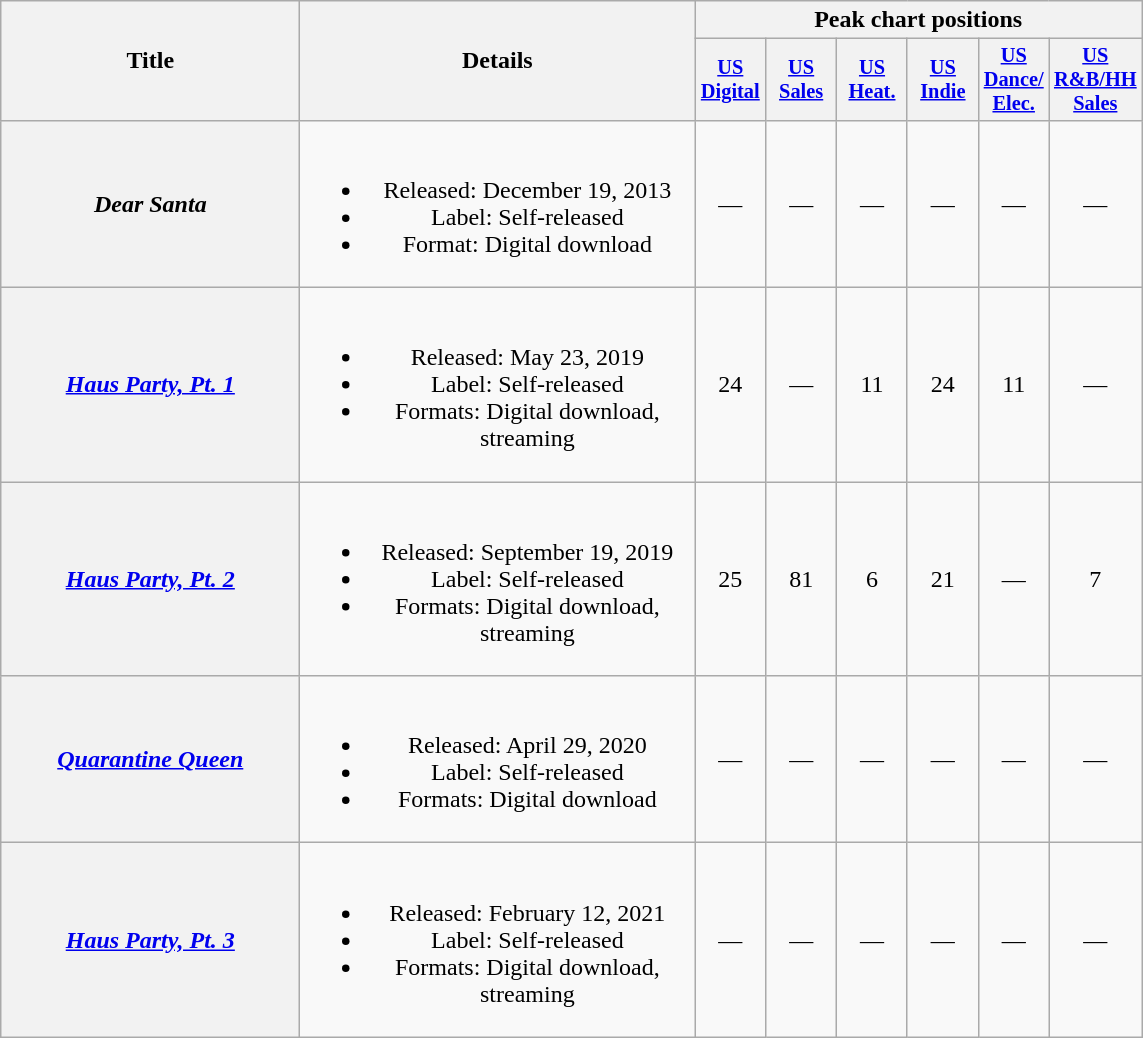<table class="wikitable plainrowheaders" style="text-align:center;" border="1">
<tr>
<th scope="col" rowspan="2" style="width:12em;">Title</th>
<th scope="col" rowspan="2" style="width:16em;">Details</th>
<th scope="col" colspan="6">Peak chart positions</th>
</tr>
<tr>
<th scope="col" style="width:3em;font-size:85%;"><a href='#'>US<br>Digital</a><br></th>
<th scope="col" style="width:3em;font-size:85%;"><a href='#'>US<br>Sales</a><br></th>
<th scope="col" style="width:3em;font-size:85%;"><a href='#'>US<br>Heat.</a><br></th>
<th scope="col" style="width:3em;font-size:85%;"><a href='#'>US<br>Indie</a><br></th>
<th scope="col" style="width:3em;font-size:85%;"><a href='#'>US<br>Dance/<br>Elec.</a><br></th>
<th scope="col" style="width:3em;font-size:85%;"><a href='#'>US<br>R&B/HH<br>Sales</a><br></th>
</tr>
<tr>
<th scope="row"><em>Dear Santa</em></th>
<td><br><ul><li>Released: December 19, 2013</li><li>Label: Self-released</li><li>Format: Digital download</li></ul></td>
<td>—</td>
<td>—</td>
<td>—</td>
<td>—</td>
<td>—</td>
<td>—</td>
</tr>
<tr>
<th scope="row"><em><a href='#'>Haus Party, Pt. 1</a></em></th>
<td><br><ul><li>Released: May 23, 2019</li><li>Label: Self-released</li><li>Formats: Digital download, streaming</li></ul></td>
<td>24</td>
<td>—</td>
<td>11</td>
<td>24</td>
<td>11</td>
<td>—</td>
</tr>
<tr>
<th scope="row"><em><a href='#'>Haus Party, Pt. 2</a></em></th>
<td><br><ul><li>Released: September 19, 2019</li><li>Label: Self-released</li><li>Formats: Digital download, streaming</li></ul></td>
<td>25</td>
<td>81</td>
<td>6</td>
<td>21</td>
<td>—</td>
<td>7</td>
</tr>
<tr>
<th scope="row"><em><a href='#'>Quarantine Queen</a></em></th>
<td><br><ul><li>Released: April 29, 2020</li><li>Label: Self-released</li><li>Formats: Digital download</li></ul></td>
<td>—</td>
<td>—</td>
<td>—</td>
<td>—</td>
<td>—</td>
<td>—</td>
</tr>
<tr>
<th scope="row"><em><a href='#'>Haus Party, Pt. 3</a></em></th>
<td><br><ul><li>Released: February 12, 2021</li><li>Label: Self-released</li><li>Formats: Digital download, streaming</li></ul></td>
<td>—</td>
<td>—</td>
<td>—</td>
<td>—</td>
<td>—</td>
<td>—</td>
</tr>
</table>
